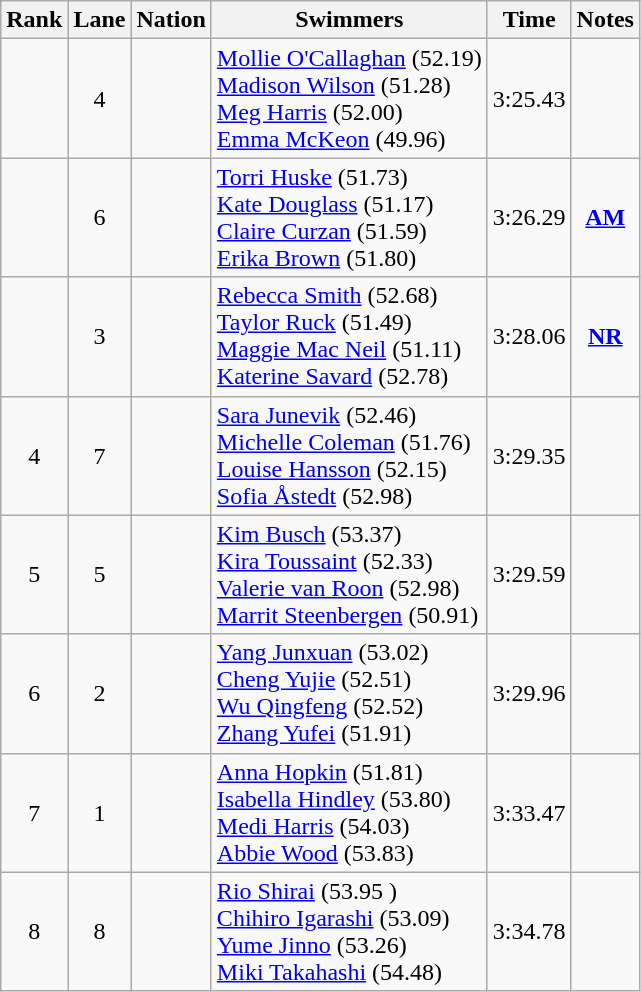<table class="wikitable sortable" style="text-align:center">
<tr>
<th>Rank</th>
<th>Lane</th>
<th>Nation</th>
<th>Swimmers</th>
<th>Time</th>
<th>Notes</th>
</tr>
<tr>
<td></td>
<td>4</td>
<td align=left></td>
<td align=left><a href='#'>Mollie O'Callaghan</a> (52.19)<br><a href='#'>Madison Wilson</a> (51.28)<br><a href='#'>Meg Harris</a> (52.00)<br><a href='#'>Emma McKeon</a> (49.96)</td>
<td>3:25.43</td>
<td></td>
</tr>
<tr>
<td></td>
<td>6</td>
<td align=left></td>
<td align=left><a href='#'>Torri Huske</a> (51.73)<br><a href='#'>Kate Douglass</a> (51.17)<br><a href='#'>Claire Curzan</a> (51.59)<br><a href='#'>Erika Brown</a> (51.80)</td>
<td>3:26.29</td>
<td><strong><a href='#'>AM</a></strong></td>
</tr>
<tr>
<td></td>
<td>3</td>
<td align=left></td>
<td align=left><a href='#'>Rebecca Smith</a> (52.68)<br><a href='#'>Taylor Ruck</a> (51.49)<br><a href='#'>Maggie Mac Neil</a> (51.11)<br><a href='#'>Katerine Savard</a> (52.78)</td>
<td>3:28.06</td>
<td><strong><a href='#'>NR</a></strong></td>
</tr>
<tr>
<td>4</td>
<td>7</td>
<td align=left></td>
<td align=left><a href='#'>Sara Junevik</a> (52.46)<br><a href='#'>Michelle Coleman</a> (51.76)<br><a href='#'>Louise Hansson</a> (52.15)<br><a href='#'>Sofia Åstedt</a> (52.98)</td>
<td>3:29.35</td>
<td></td>
</tr>
<tr>
<td>5</td>
<td>5</td>
<td align=left></td>
<td align=left><a href='#'>Kim Busch</a> (53.37)<br><a href='#'>Kira Toussaint</a> (52.33)<br><a href='#'>Valerie van Roon</a> (52.98)<br><a href='#'>Marrit Steenbergen</a> (50.91)</td>
<td>3:29.59</td>
<td></td>
</tr>
<tr>
<td>6</td>
<td>2</td>
<td align=left></td>
<td align=left><a href='#'>Yang Junxuan</a> (53.02)<br><a href='#'>Cheng Yujie</a> (52.51)<br><a href='#'>Wu Qingfeng</a> (52.52)<br><a href='#'>Zhang Yufei</a> (51.91)</td>
<td>3:29.96</td>
<td></td>
</tr>
<tr>
<td>7</td>
<td>1</td>
<td align=left></td>
<td align=left><a href='#'>Anna Hopkin</a> (51.81)<br><a href='#'>Isabella Hindley</a> (53.80)<br><a href='#'>Medi Harris</a> (54.03)<br><a href='#'>Abbie Wood</a> (53.83)</td>
<td>3:33.47</td>
<td></td>
</tr>
<tr>
<td>8</td>
<td>8</td>
<td align=left></td>
<td align=left><a href='#'>Rio Shirai</a> (53.95 )<br><a href='#'>Chihiro Igarashi</a> (53.09)<br><a href='#'>Yume Jinno</a> (53.26)<br><a href='#'>Miki Takahashi</a> (54.48)</td>
<td>3:34.78</td>
<td></td>
</tr>
</table>
